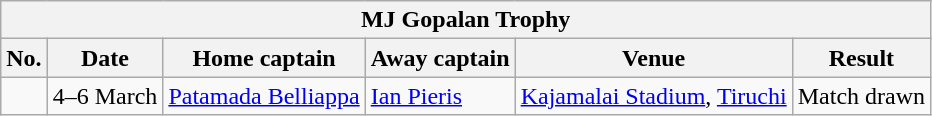<table class="wikitable">
<tr>
<th colspan="9">MJ Gopalan Trophy</th>
</tr>
<tr>
<th>No.</th>
<th>Date</th>
<th>Home captain</th>
<th>Away captain</th>
<th>Venue</th>
<th>Result</th>
</tr>
<tr>
<td></td>
<td>4–6 March</td>
<td><a href='#'>Patamada Belliappa</a></td>
<td><a href='#'>Ian Pieris</a></td>
<td><a href='#'>Kajamalai Stadium</a>, <a href='#'>Tiruchi</a></td>
<td>Match drawn</td>
</tr>
</table>
